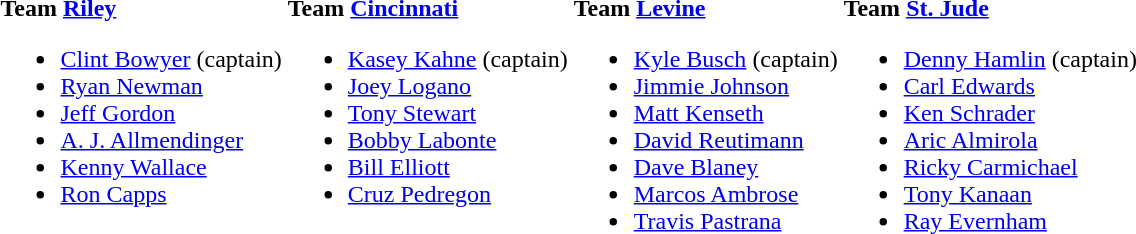<table ->
<tr>
<td style="vertical-align: top;"><br><strong>Team <a href='#'>Riley</a></strong><ul><li><a href='#'>Clint Bowyer</a> (captain)</li><li><a href='#'>Ryan Newman</a></li><li><a href='#'>Jeff Gordon</a></li><li><a href='#'>A. J. Allmendinger</a></li><li><a href='#'>Kenny Wallace</a></li><li><a href='#'>Ron Capps</a></li></ul></td>
<td style="vertical-align: top;"><br><strong>Team <a href='#'>Cincinnati</a></strong><ul><li><a href='#'>Kasey Kahne</a> (captain)</li><li><a href='#'>Joey Logano</a></li><li><a href='#'>Tony Stewart</a></li><li><a href='#'>Bobby Labonte</a></li><li><a href='#'>Bill Elliott</a></li><li><a href='#'>Cruz Pedregon</a></li></ul></td>
<td style="vertical-align: top;"><br><strong>Team <a href='#'>Levine</a></strong><ul><li><a href='#'>Kyle Busch</a> (captain)</li><li><a href='#'>Jimmie Johnson</a></li><li><a href='#'>Matt Kenseth</a></li><li><a href='#'>David Reutimann</a></li><li><a href='#'>Dave Blaney</a></li><li><a href='#'>Marcos Ambrose</a></li><li><a href='#'>Travis Pastrana</a></li></ul></td>
<td style="vertical-align: top;"><br><strong>Team <a href='#'>St. Jude</a></strong><ul><li><a href='#'>Denny Hamlin</a> (captain)</li><li><a href='#'>Carl Edwards</a></li><li><a href='#'>Ken Schrader</a></li><li><a href='#'>Aric Almirola</a></li><li><a href='#'>Ricky Carmichael</a></li><li><a href='#'>Tony Kanaan</a></li><li><a href='#'>Ray Evernham</a></li></ul></td>
</tr>
</table>
